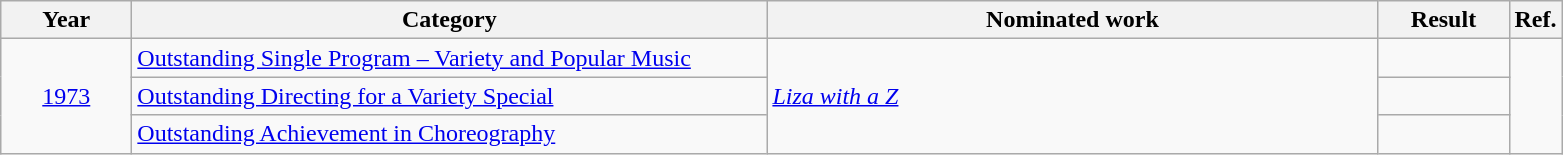<table class=wikitable>
<tr>
<th scope="col" style="width:5em;">Year</th>
<th scope="col" style="width:26em;">Category</th>
<th scope="col" style="width:25em;">Nominated work</th>
<th scope="col" style="width:5em;">Result</th>
<th>Ref.</th>
</tr>
<tr>
<td style="text-align:center;", rowspan="3"><a href='#'>1973</a></td>
<td><a href='#'>Outstanding Single Program – Variety and Popular Music</a></td>
<td rowspan="3"><em><a href='#'>Liza with a Z</a></em></td>
<td></td>
<td align="center" rowspan="3"></td>
</tr>
<tr>
<td><a href='#'>Outstanding Directing for a Variety Special</a></td>
<td></td>
</tr>
<tr>
<td><a href='#'>Outstanding Achievement in Choreography</a></td>
<td></td>
</tr>
</table>
